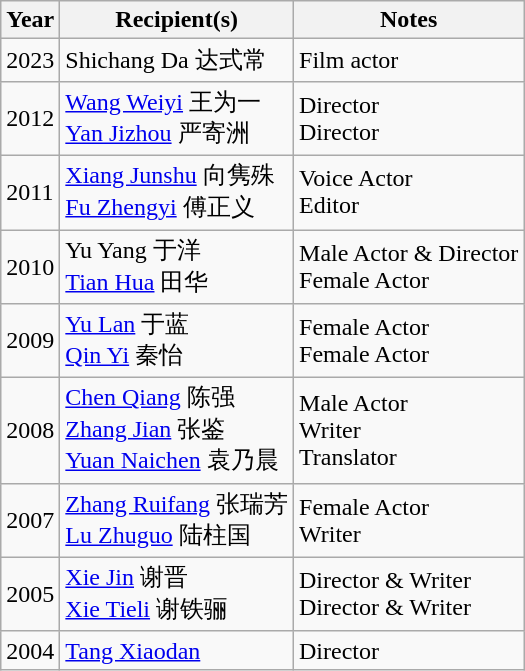<table class="wikitable">
<tr>
<th>Year</th>
<th>Recipient(s)</th>
<th>Notes</th>
</tr>
<tr>
<td>2023</td>
<td>Shichang Da 达式常</td>
<td>Film actor</td>
</tr>
<tr>
<td>2012</td>
<td><a href='#'>Wang Weiyi</a> 王为一<br> <a href='#'>Yan Jizhou</a> 严寄洲</td>
<td>Director<br> Director</td>
</tr>
<tr>
<td>2011</td>
<td><a href='#'>Xiang Junshu</a> 向隽殊<br> <a href='#'>Fu Zhengyi</a> 傅正义</td>
<td>Voice Actor<br> Editor</td>
</tr>
<tr>
<td>2010</td>
<td>Yu Yang 于洋<br> <a href='#'>Tian Hua</a> 田华</td>
<td>Male Actor & Director<br> Female Actor</td>
</tr>
<tr>
<td>2009</td>
<td><a href='#'>Yu Lan</a> 于蓝<br>  <a href='#'>Qin Yi</a> 秦怡</td>
<td>Female Actor<br> Female Actor</td>
</tr>
<tr>
<td>2008</td>
<td><a href='#'>Chen Qiang</a> 陈强<br>  <a href='#'>Zhang Jian</a> 张鉴<br> <a href='#'>Yuan Naichen</a> 袁乃晨</td>
<td>Male Actor<br> Writer<br>Translator</td>
</tr>
<tr>
<td>2007</td>
<td><a href='#'>Zhang Ruifang</a> 张瑞芳<br> <a href='#'>Lu Zhuguo</a> 陆柱国</td>
<td>Female Actor<br> Writer</td>
</tr>
<tr>
<td>2005</td>
<td><a href='#'>Xie Jin</a> 谢晋<br>  <a href='#'>Xie Tieli</a> 谢铁骊</td>
<td>Director & Writer<br> Director & Writer</td>
</tr>
<tr>
<td>2004</td>
<td><a href='#'>Tang Xiaodan</a></td>
<td>Director</td>
</tr>
</table>
